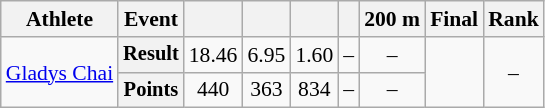<table class="wikitable" style="font-size:90%;">
<tr>
<th>Athlete</th>
<th>Event</th>
<th></th>
<th></th>
<th></th>
<th></th>
<th>200 m</th>
<th>Final</th>
<th>Rank</th>
</tr>
<tr align=center>
<td align=left rowspan=2><a href='#'>Gladys Chai</a></td>
<th style="font-size:95%">Result</th>
<td>18.46</td>
<td>6.95</td>
<td>1.60</td>
<td>–</td>
<td>–</td>
<td rowspan=2></td>
<td rowspan=2>–</td>
</tr>
<tr align=center>
<th style="font-size:95%">Points</th>
<td>440</td>
<td>363</td>
<td>834</td>
<td>–</td>
<td>–</td>
</tr>
</table>
